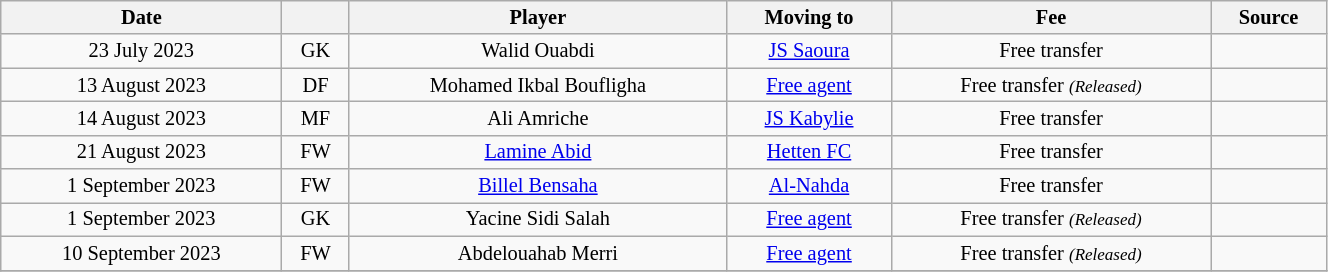<table class="wikitable sortable" style="width:70%; text-align:center; font-size:85%; text-align:centre;">
<tr>
<th>Date</th>
<th></th>
<th>Player</th>
<th>Moving to</th>
<th>Fee</th>
<th>Source</th>
</tr>
<tr>
<td>23 July 2023</td>
<td>GK</td>
<td> Walid Ouabdi</td>
<td><a href='#'>JS Saoura</a></td>
<td>Free transfer</td>
<td></td>
</tr>
<tr>
<td>13 August 2023</td>
<td>DF</td>
<td> Mohamed Ikbal Boufligha</td>
<td><a href='#'>Free agent</a></td>
<td>Free transfer <small><em>(Released)</em></small></td>
<td></td>
</tr>
<tr>
<td>14 August 2023</td>
<td>MF</td>
<td> Ali Amriche</td>
<td><a href='#'>JS Kabylie</a></td>
<td>Free transfer</td>
<td></td>
</tr>
<tr>
<td>21 August 2023</td>
<td>FW</td>
<td> <a href='#'>Lamine Abid</a></td>
<td><a href='#'>Hetten FC</a></td>
<td>Free transfer</td>
<td></td>
</tr>
<tr>
<td>1 September 2023</td>
<td>FW</td>
<td> <a href='#'>Billel Bensaha</a></td>
<td> <a href='#'>Al-Nahda</a></td>
<td>Free transfer</td>
<td></td>
</tr>
<tr>
<td>1 September 2023</td>
<td>GK</td>
<td> Yacine Sidi Salah</td>
<td><a href='#'>Free agent</a></td>
<td>Free transfer <small><em>(Released)</em></small></td>
<td></td>
</tr>
<tr>
<td>10 September 2023</td>
<td>FW</td>
<td> Abdelouahab Merri</td>
<td><a href='#'>Free agent</a></td>
<td>Free transfer <small><em>(Released)</em></small></td>
<td></td>
</tr>
<tr>
</tr>
</table>
